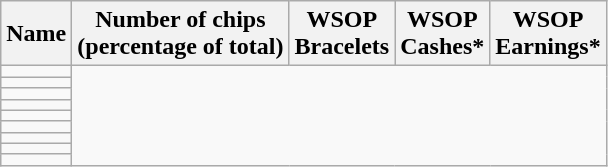<table class="wikitable sortable">
<tr>
<th>Name</th>
<th>Number of chips<br>(percentage of total)</th>
<th>WSOP<br>Bracelets</th>
<th>WSOP<br>Cashes*</th>
<th>WSOP<br>Earnings*</th>
</tr>
<tr>
<td></td>
</tr>
<tr>
<td></td>
</tr>
<tr>
<td></td>
</tr>
<tr>
<td></td>
</tr>
<tr>
<td></td>
</tr>
<tr>
<td></td>
</tr>
<tr>
<td></td>
</tr>
<tr>
<td></td>
</tr>
<tr>
<td></td>
</tr>
</table>
